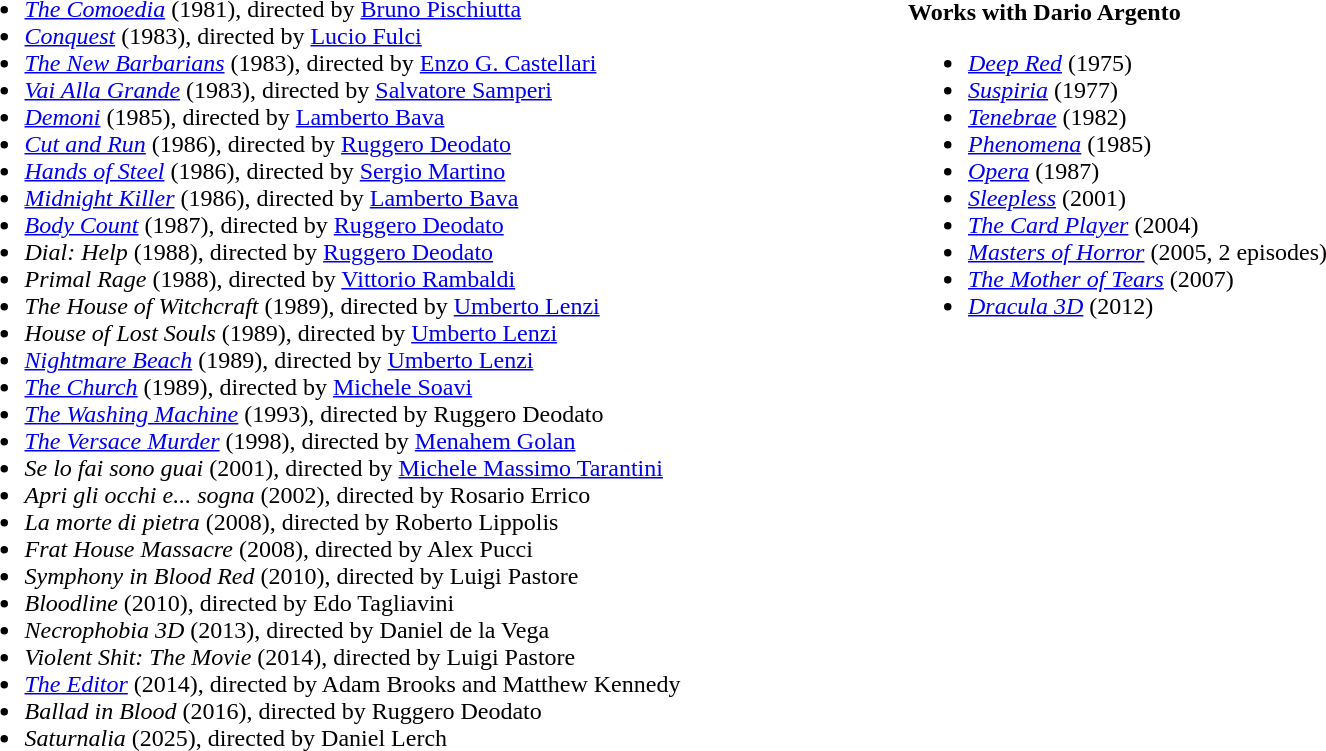<table style="width:100%;">
<tr style="vertical-align:top;">
<td width="50%"><br><ul><li><a href='#'><em>The Comoedia</em></a> (1981), directed by <a href='#'>Bruno Pischiutta</a></li><li><a href='#'><em>Conquest</em></a> (1983), directed by <a href='#'>Lucio Fulci</a></li><li><em><a href='#'>The New Barbarians</a></em> (1983), directed by <a href='#'>Enzo G. Castellari</a></li><li><em><a href='#'>Vai Alla Grande</a></em> (1983), directed by <a href='#'>Salvatore Samperi</a></li><li><em><a href='#'>Demoni</a></em> (1985), directed by <a href='#'>Lamberto Bava</a></li><li><a href='#'><em>Cut and Run</em></a> (1986), directed by <a href='#'>Ruggero Deodato</a></li><li><em><a href='#'>Hands of Steel</a></em> (1986), directed by <a href='#'>Sergio Martino</a></li><li><em><a href='#'>Midnight Killer</a></em> (1986), directed by <a href='#'>Lamberto Bava</a></li><li><a href='#'><em>Body Count</em></a> (1987), directed by <a href='#'>Ruggero Deodato</a></li><li><em>Dial: Help</em> (1988), directed by <a href='#'>Ruggero Deodato</a></li><li><em>Primal Rage</em> (1988), directed by <a href='#'>Vittorio Rambaldi</a></li><li><em>The House of Witchcraft</em> (1989), directed by <a href='#'>Umberto Lenzi</a></li><li><em>House of Lost Souls</em> (1989), directed by <a href='#'>Umberto Lenzi</a></li><li><em><a href='#'>Nightmare Beach</a></em> (1989), directed by <a href='#'>Umberto Lenzi</a></li><li><a href='#'><em>The Church</em></a> (1989), directed by <a href='#'>Michele Soavi</a></li><li><em><a href='#'>The Washing Machine</a></em> (1993), directed by Ruggero Deodato</li><li><em><a href='#'>The Versace Murder</a></em> (1998), directed by <a href='#'>Menahem Golan</a></li><li><em>Se lo fai sono guai</em> (2001), directed by <a href='#'>Michele Massimo Tarantini</a></li><li><em>Apri gli occhi e... sogna</em> (2002), directed by Rosario Errico</li><li><em>La morte di pietra</em> (2008), directed by Roberto Lippolis</li><li><em>Frat House Massacre</em> (2008), directed by Alex Pucci</li><li><em>Symphony in Blood Red</em> (2010), directed by Luigi Pastore</li><li><em>Bloodline</em> (2010), directed by Edo Tagliavini</li><li><em>Necrophobia 3D</em> (2013), directed by Daniel de la Vega</li><li><em>Violent Shit: The Movie</em> (2014), directed by Luigi Pastore</li><li><a href='#'><em>The Editor</em></a> (2014), directed by Adam Brooks and Matthew Kennedy</li><li><em>Ballad in Blood</em> (2016), directed by Ruggero Deodato</li><li><em>Saturnalia</em> (2025), directed by Daniel Lerch</li></ul></td>
<td width="50%"><br><br><strong>Works with Dario Argento</strong><ul><li><em><a href='#'>Deep Red</a></em> (1975)</li><li><em><a href='#'>Suspiria</a></em> (1977)</li><li><em><a href='#'>Tenebrae</a></em> (1982)</li><li><a href='#'><em>Phenomena</em></a> (1985)</li><li><a href='#'><em>Opera</em></a> (1987)</li><li><a href='#'><em>Sleepless</em></a> (2001)</li><li><em><a href='#'>The Card Player</a></em> (2004)</li><li><em><a href='#'>Masters of Horror</a></em> (2005, 2 episodes)</li><li><em><a href='#'>The Mother of Tears</a></em> (2007)</li><li><em><a href='#'>Dracula 3D</a></em> (2012)</li></ul></td>
<td width="50%"></td>
</tr>
</table>
